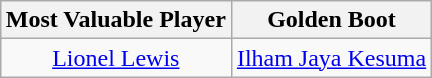<table class="wikitable" style="text-align:center; margin:auto;">
<tr>
<th>Most Valuable Player</th>
<th>Golden Boot</th>
</tr>
<tr>
<td> <a href='#'>Lionel Lewis</a></td>
<td> <a href='#'>Ilham Jaya Kesuma</a></td>
</tr>
</table>
